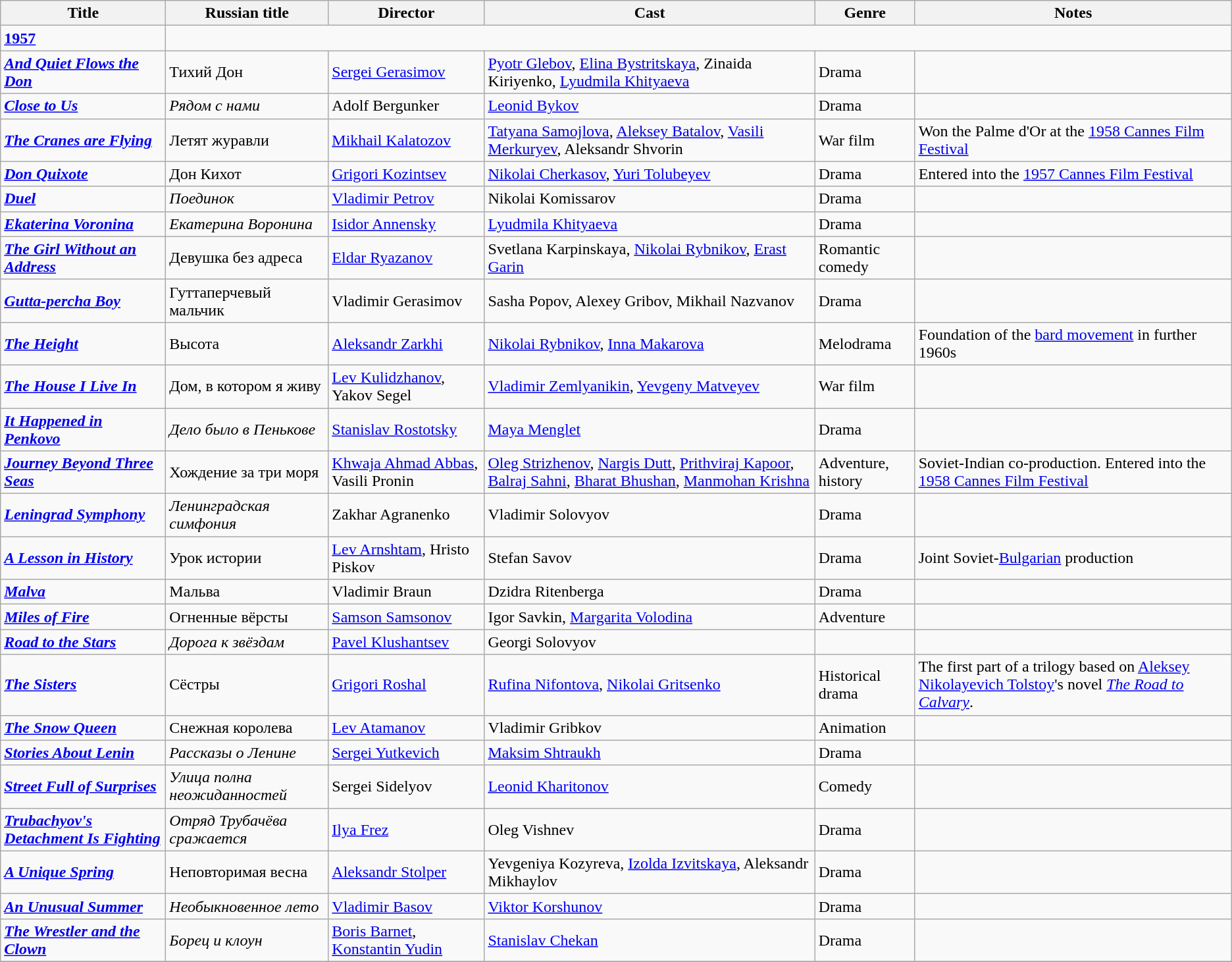<table class="wikitable">
<tr>
<th>Title</th>
<th>Russian title</th>
<th>Director</th>
<th>Cast</th>
<th>Genre</th>
<th>Notes</th>
</tr>
<tr>
<td><strong><a href='#'>1957</a></strong></td>
</tr>
<tr>
<td><strong><em><a href='#'>And Quiet Flows the Don</a></em></strong></td>
<td>Тихий Дон</td>
<td><a href='#'>Sergei Gerasimov</a></td>
<td><a href='#'>Pyotr Glebov</a>, <a href='#'>Elina Bystritskaya</a>, Zinaida Kiriyenko, <a href='#'>Lyudmila Khityaeva</a></td>
<td>Drama</td>
<td></td>
</tr>
<tr>
<td><strong><em><a href='#'>Close to Us</a></em></strong></td>
<td><em>Рядом с нами</em></td>
<td>Adolf Bergunker</td>
<td><a href='#'>Leonid Bykov</a></td>
<td>Drama</td>
<td></td>
</tr>
<tr>
<td><strong><em><a href='#'>The Cranes are Flying</a></em></strong></td>
<td>Летят журавли</td>
<td><a href='#'>Mikhail Kalatozov</a></td>
<td><a href='#'>Tatyana Samojlova</a>, <a href='#'>Aleksey Batalov</a>, <a href='#'>Vasili Merkuryev</a>, Aleksandr Shvorin</td>
<td>War film</td>
<td>Won the Palme d'Or at the <a href='#'>1958 Cannes Film Festival</a></td>
</tr>
<tr>
<td><strong><em><a href='#'>Don Quixote</a></em></strong></td>
<td>Дон Кихот</td>
<td><a href='#'>Grigori Kozintsev</a></td>
<td><a href='#'>Nikolai Cherkasov</a>, <a href='#'>Yuri Tolubeyev</a></td>
<td>Drama</td>
<td>Entered into the <a href='#'>1957 Cannes Film Festival</a></td>
</tr>
<tr>
<td><strong><em><a href='#'>Duel</a></em></strong></td>
<td><em>Поединок</em></td>
<td><a href='#'>Vladimir Petrov</a></td>
<td>Nikolai Komissarov</td>
<td>Drama</td>
<td></td>
</tr>
<tr>
<td><strong><em><a href='#'>Ekaterina Voronina</a></em></strong></td>
<td><em>Екатерина Воронина</em></td>
<td><a href='#'>Isidor Annensky</a></td>
<td><a href='#'>Lyudmila Khityaeva</a></td>
<td>Drama</td>
<td></td>
</tr>
<tr>
<td><strong><em><a href='#'>The Girl Without an Address</a></em></strong></td>
<td>Девушка без адреса</td>
<td><a href='#'>Eldar Ryazanov</a></td>
<td>Svetlana Karpinskaya, <a href='#'>Nikolai Rybnikov</a>, <a href='#'>Erast Garin</a></td>
<td>Romantic comedy</td>
<td></td>
</tr>
<tr>
<td><strong><em><a href='#'>Gutta-percha Boy</a></em></strong></td>
<td>Гуттаперчевый мальчик</td>
<td>Vladimir Gerasimov</td>
<td>Sasha Popov, Alexey Gribov, Mikhail Nazvanov</td>
<td>Drama</td>
<td></td>
</tr>
<tr>
<td><strong><em><a href='#'>The Height</a></em></strong></td>
<td>Высота</td>
<td><a href='#'>Aleksandr Zarkhi</a></td>
<td><a href='#'>Nikolai Rybnikov</a>, <a href='#'>Inna Makarova</a></td>
<td>Melodrama</td>
<td>Foundation of the <a href='#'>bard movement</a> in further 1960s</td>
</tr>
<tr>
<td><strong><em><a href='#'>The House I Live In</a></em></strong></td>
<td>Дом, в котором я живу</td>
<td><a href='#'>Lev Kulidzhanov</a>, Yakov Segel</td>
<td><a href='#'>Vladimir Zemlyanikin</a>, <a href='#'>Yevgeny Matveyev</a></td>
<td>War film</td>
<td></td>
</tr>
<tr>
<td><strong><em><a href='#'>It Happened in Penkovo</a></em></strong></td>
<td><em>Дело было в Пенькове</em></td>
<td><a href='#'>Stanislav Rostotsky</a></td>
<td><a href='#'>Maya Menglet</a></td>
<td>Drama</td>
<td></td>
</tr>
<tr>
<td><strong><em><a href='#'>Journey Beyond Three Seas</a></em></strong></td>
<td>Хождение за три моря</td>
<td><a href='#'>Khwaja Ahmad Abbas</a>, Vasili Pronin</td>
<td><a href='#'>Oleg Strizhenov</a>, <a href='#'>Nargis Dutt</a>, <a href='#'>Prithviraj Kapoor</a>, <a href='#'>Balraj Sahni</a>, <a href='#'>Bharat Bhushan</a>, <a href='#'>Manmohan Krishna</a></td>
<td>Adventure, history</td>
<td>Soviet-Indian co-production. Entered into the <a href='#'>1958 Cannes Film Festival</a></td>
</tr>
<tr>
<td><strong><em><a href='#'>Leningrad Symphony</a></em></strong></td>
<td><em>Ленинградская симфония</em></td>
<td>Zakhar Agranenko</td>
<td>Vladimir Solovyov</td>
<td>Drama</td>
<td></td>
</tr>
<tr>
<td><strong><em><a href='#'>A Lesson in History</a></em></strong></td>
<td>Урок истории</td>
<td><a href='#'>Lev Arnshtam</a>, Hristo Piskov</td>
<td>Stefan Savov</td>
<td>Drama</td>
<td>Joint Soviet-<a href='#'>Bulgarian</a> production</td>
</tr>
<tr>
<td><strong><em><a href='#'>Malva</a></em></strong></td>
<td>Мальва</td>
<td>Vladimir Braun</td>
<td>Dzidra Ritenberga</td>
<td>Drama</td>
<td></td>
</tr>
<tr>
<td><strong><em><a href='#'>Miles of Fire</a></em></strong></td>
<td>Огненные вёрсты</td>
<td><a href='#'>Samson Samsonov</a></td>
<td>Igor Savkin, <a href='#'>Margarita Volodina</a></td>
<td>Adventure</td>
<td></td>
</tr>
<tr>
<td><strong><em><a href='#'>Road to the Stars</a></em></strong></td>
<td><em>Дорога к звёздам</em></td>
<td><a href='#'>Pavel Klushantsev</a></td>
<td>Georgi Solovyov</td>
<td></td>
<td></td>
</tr>
<tr>
<td><strong><em><a href='#'>The Sisters</a></em></strong></td>
<td>Сёстры</td>
<td><a href='#'>Grigori Roshal</a></td>
<td><a href='#'>Rufina Nifontova</a>, <a href='#'>Nikolai Gritsenko</a></td>
<td>Historical drama</td>
<td>The first part of a trilogy based on <a href='#'>Aleksey Nikolayevich Tolstoy</a>'s novel <em><a href='#'>The Road to Calvary</a></em>.</td>
</tr>
<tr>
<td><strong><em><a href='#'>The Snow Queen</a></em></strong></td>
<td>Снежная королева</td>
<td><a href='#'>Lev Atamanov</a></td>
<td>Vladimir Gribkov</td>
<td>Animation</td>
<td></td>
</tr>
<tr>
<td><strong><em><a href='#'>Stories About Lenin</a></em></strong></td>
<td><em>Рассказы о Ленине</em></td>
<td><a href='#'>Sergei Yutkevich</a></td>
<td><a href='#'>Maksim Shtraukh</a></td>
<td>Drama</td>
<td></td>
</tr>
<tr>
<td><strong><em><a href='#'>Street Full of Surprises</a></em></strong></td>
<td><em>Улица полна неожиданностей</em></td>
<td>Sergei Sidelyov</td>
<td><a href='#'>Leonid Kharitonov</a></td>
<td>Comedy</td>
<td></td>
</tr>
<tr>
<td><strong><em><a href='#'>Trubachyov's Detachment Is Fighting</a></em></strong></td>
<td><em>Отряд Трубачёва сражается</em></td>
<td><a href='#'>Ilya Frez</a></td>
<td>Oleg Vishnev</td>
<td>Drama</td>
<td></td>
</tr>
<tr>
<td><strong><em><a href='#'>A Unique Spring</a></em></strong></td>
<td>Неповторимая весна</td>
<td><a href='#'>Aleksandr Stolper</a></td>
<td>Yevgeniya Kozyreva, <a href='#'>Izolda Izvitskaya</a>, Aleksandr Mikhaylov</td>
<td>Drama</td>
<td></td>
</tr>
<tr>
<td><strong><em><a href='#'>An Unusual Summer</a></em></strong></td>
<td><em>Необыкновенное лето</em></td>
<td><a href='#'>Vladimir Basov</a></td>
<td><a href='#'>Viktor Korshunov</a></td>
<td>Drama</td>
<td></td>
</tr>
<tr>
<td><strong><em><a href='#'>The Wrestler and the Clown</a></em></strong></td>
<td><em>Борец и клоун</em></td>
<td><a href='#'>Boris Barnet</a>, <a href='#'>Konstantin Yudin</a></td>
<td><a href='#'>Stanislav Chekan</a></td>
<td>Drama</td>
<td></td>
</tr>
<tr>
</tr>
</table>
